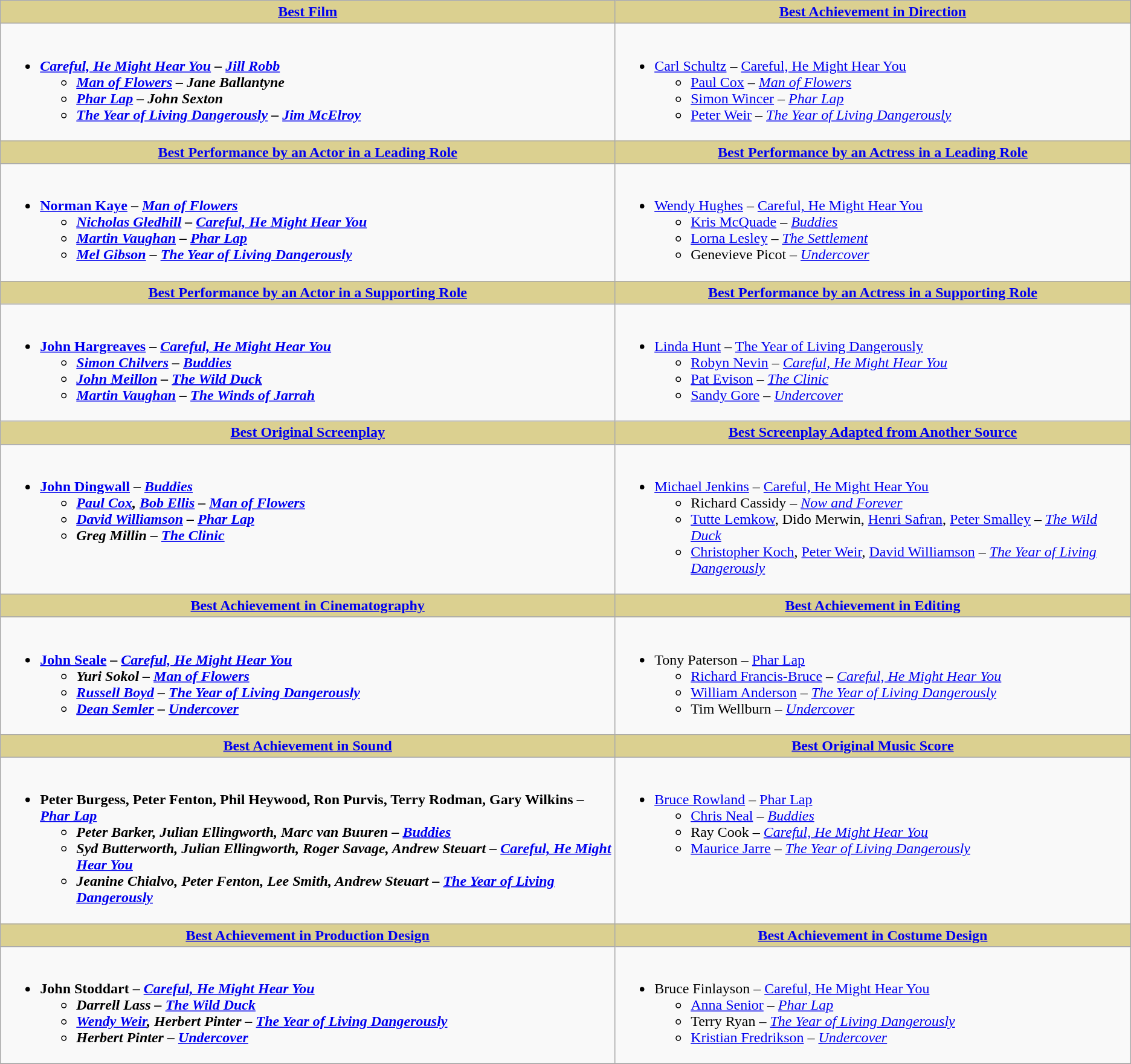<table class=wikitable style="width="100%">
<tr>
<th style="background:#DBD090;" ! style="width="50%"><a href='#'>Best Film</a></th>
<th style="background:#DBD090;" ! style="width="50%"><a href='#'>Best Achievement in Direction</a></th>
</tr>
<tr>
<td valign="top"><br><ul><li><strong><em><a href='#'>Careful, He Might Hear You</a><em> – <a href='#'>Jill Robb</a><strong><ul><li></em><a href='#'>Man of Flowers</a><em> – Jane Ballantyne</li><li></em><a href='#'>Phar Lap</a><em> – John Sexton</li><li></em><a href='#'>The Year of Living Dangerously</a><em> – <a href='#'>Jim McElroy</a></li></ul></li></ul></td>
<td valign="top"><br><ul><li></strong><a href='#'>Carl Schultz</a> – </em><a href='#'>Careful, He Might Hear You</a></em></strong><ul><li><a href='#'>Paul Cox</a> – <em><a href='#'>Man of Flowers</a></em></li><li><a href='#'>Simon Wincer</a> – <em><a href='#'>Phar Lap</a></em></li><li><a href='#'>Peter Weir</a> – <em><a href='#'>The Year of Living Dangerously</a></em></li></ul></li></ul></td>
</tr>
<tr>
<th style="background:#DBD090;" ! style="width="50%"><a href='#'>Best Performance by an Actor in a Leading Role</a></th>
<th style="background:#DBD090;" ! style="width="50%"><a href='#'>Best Performance by an Actress in a Leading Role</a></th>
</tr>
<tr>
<td valign="top"><br><ul><li><strong><a href='#'>Norman Kaye</a> – <em><a href='#'>Man of Flowers</a><strong><em><ul><li><a href='#'>Nicholas Gledhill</a> – </em><a href='#'>Careful, He Might Hear You</a><em></li><li><a href='#'>Martin Vaughan</a> – </em><a href='#'>Phar Lap</a><em></li><li><a href='#'>Mel Gibson</a> – </em><a href='#'>The Year of Living Dangerously</a><em></li></ul></li></ul></td>
<td valign="top"><br><ul><li></strong><a href='#'>Wendy Hughes</a> – </em><a href='#'>Careful, He Might Hear You</a></em></strong><ul><li><a href='#'>Kris McQuade</a> – <em><a href='#'>Buddies</a></em></li><li><a href='#'>Lorna Lesley</a> – <em><a href='#'>The Settlement</a></em></li><li>Genevieve Picot – <em><a href='#'>Undercover</a></em></li></ul></li></ul></td>
</tr>
<tr>
<th style="background:#DBD090;" ! style="width="50%"><a href='#'>Best Performance by an Actor in a Supporting Role</a></th>
<th style="background:#DBD090;" ! style="width="50%"><a href='#'>Best Performance by an Actress in a Supporting Role</a></th>
</tr>
<tr>
<td valign="top"><br><ul><li><strong><a href='#'>John Hargreaves</a> – <em><a href='#'>Careful, He Might Hear You</a><strong><em><ul><li><a href='#'>Simon Chilvers</a> – </em><a href='#'>Buddies</a><em></li><li><a href='#'>John Meillon</a> – </em><a href='#'>The Wild Duck</a><em></li><li><a href='#'>Martin Vaughan</a> – </em><a href='#'>The Winds of Jarrah</a><em></li></ul></li></ul></td>
<td valign="top"><br><ul><li></strong><a href='#'>Linda Hunt</a> – </em><a href='#'>The Year of Living Dangerously</a></em></strong><ul><li><a href='#'>Robyn Nevin</a> – <em><a href='#'>Careful, He Might Hear You</a></em></li><li><a href='#'>Pat Evison</a> – <em><a href='#'>The Clinic</a></em></li><li><a href='#'>Sandy Gore</a> – <em><a href='#'>Undercover</a></em></li></ul></li></ul></td>
</tr>
<tr>
<th style="background:#DBD090;" ! style="width="50%"><a href='#'>Best Original Screenplay</a></th>
<th style="background:#DBD090;" ! style="width="50%"><a href='#'>Best Screenplay Adapted from Another Source</a></th>
</tr>
<tr>
<td valign="top"><br><ul><li><strong><a href='#'>John Dingwall</a> – <em><a href='#'>Buddies</a><strong><em><ul><li><a href='#'>Paul Cox</a>, <a href='#'>Bob Ellis</a> – </em><a href='#'>Man of Flowers</a><em></li><li><a href='#'>David Williamson</a> – </em><a href='#'>Phar Lap</a><em></li><li>Greg Millin – </em><a href='#'>The Clinic</a><em></li></ul></li></ul></td>
<td valign="top"><br><ul><li></strong><a href='#'>Michael Jenkins</a> – </em><a href='#'>Careful, He Might Hear You</a></em></strong><ul><li>Richard Cassidy – <em><a href='#'>Now and Forever</a></em></li><li><a href='#'>Tutte Lemkow</a>, Dido Merwin, <a href='#'>Henri Safran</a>, <a href='#'>Peter Smalley</a> – <em><a href='#'>The Wild Duck</a></em></li><li><a href='#'>Christopher Koch</a>, <a href='#'>Peter Weir</a>, <a href='#'>David Williamson</a> – <em><a href='#'>The Year of Living Dangerously</a></em></li></ul></li></ul></td>
</tr>
<tr>
<th style="background:#DBD090;" ! style="width="50%"><a href='#'>Best Achievement in Cinematography</a></th>
<th style="background:#DBD090;" ! style="width="50%"><a href='#'>Best Achievement in Editing</a></th>
</tr>
<tr>
<td valign="top"><br><ul><li><strong><a href='#'>John Seale</a> – <em><a href='#'>Careful, He Might Hear You</a><strong><em><ul><li>Yuri Sokol – </em><a href='#'>Man of Flowers</a><em></li><li><a href='#'>Russell Boyd</a> – </em><a href='#'>The Year of Living Dangerously</a><em></li><li><a href='#'>Dean Semler</a> – </em><a href='#'>Undercover</a><em></li></ul></li></ul></td>
<td valign="top"><br><ul><li></strong>Tony Paterson – </em><a href='#'>Phar Lap</a></em></strong><ul><li><a href='#'>Richard Francis-Bruce</a> – <em><a href='#'>Careful, He Might Hear You</a></em></li><li><a href='#'>William Anderson</a> – <em><a href='#'>The Year of Living Dangerously</a></em></li><li>Tim Wellburn – <em><a href='#'>Undercover</a></em></li></ul></li></ul></td>
</tr>
<tr>
<th style="background:#DBD090;" ! style="width="50%"><a href='#'>Best Achievement in Sound</a></th>
<th style="background:#DBD090;" ! style="width="50%"><a href='#'>Best Original Music Score</a></th>
</tr>
<tr>
<td valign="top"><br><ul><li><strong>Peter Burgess, Peter Fenton, Phil Heywood, Ron Purvis, Terry Rodman, Gary Wilkins – <em><a href='#'>Phar Lap</a><strong><em><ul><li>Peter Barker, Julian Ellingworth, Marc van Buuren – </em><a href='#'>Buddies</a><em></li><li>Syd Butterworth, Julian Ellingworth, Roger Savage, Andrew Steuart – </em><a href='#'>Careful, He Might Hear You</a><em></li><li>Jeanine Chialvo, Peter Fenton, Lee Smith, Andrew Steuart – </em><a href='#'>The Year of Living Dangerously</a><em></li></ul></li></ul></td>
<td valign="top"><br><ul><li></strong><a href='#'>Bruce Rowland</a> – </em><a href='#'>Phar Lap</a></em></strong><ul><li><a href='#'>Chris Neal</a> – <em><a href='#'>Buddies</a></em></li><li>Ray Cook – <em><a href='#'>Careful, He Might Hear You</a></em></li><li><a href='#'>Maurice Jarre</a> – <em><a href='#'>The Year of Living Dangerously</a></em></li></ul></li></ul></td>
</tr>
<tr>
<th style="background:#DBD090;" ! style="width="50%"><a href='#'>Best Achievement in Production Design</a></th>
<th style="background:#DBD090;" ! style="width="50%"><a href='#'>Best Achievement in Costume Design</a></th>
</tr>
<tr>
<td valign="top"><br><ul><li><strong>John Stoddart – <em><a href='#'>Careful, He Might Hear You</a><strong><em><ul><li>Darrell Lass – </em><a href='#'>The Wild Duck</a><em></li><li><a href='#'>Wendy Weir</a>, Herbert Pinter – </em><a href='#'>The Year of Living Dangerously</a><em></li><li>Herbert Pinter – </em><a href='#'>Undercover</a><em></li></ul></li></ul></td>
<td valign="top"><br><ul><li></strong>Bruce Finlayson – </em><a href='#'>Careful, He Might Hear You</a></em></strong><ul><li><a href='#'>Anna Senior</a> – <em><a href='#'>Phar Lap</a></em></li><li>Terry Ryan – <em><a href='#'>The Year of Living Dangerously</a></em></li><li><a href='#'>Kristian Fredrikson</a> – <em><a href='#'>Undercover</a></em></li></ul></li></ul></td>
</tr>
<tr>
</tr>
</table>
